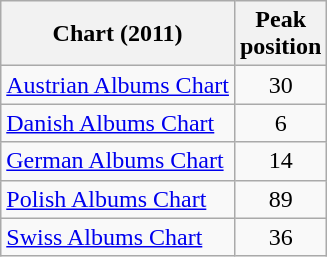<table class="wikitable sortable">
<tr>
<th scope="col">Chart (2011)</th>
<th scope="col">Peak<br>position</th>
</tr>
<tr>
<td><a href='#'>Austrian Albums Chart</a></td>
<td style="text-align:center;">30</td>
</tr>
<tr>
<td><a href='#'>Danish Albums Chart</a></td>
<td style="text-align:center;">6</td>
</tr>
<tr>
<td><a href='#'>German Albums Chart</a></td>
<td style="text-align:center;">14</td>
</tr>
<tr>
<td><a href='#'>Polish Albums Chart</a></td>
<td style="text-align:center;">89</td>
</tr>
<tr>
<td><a href='#'>Swiss Albums Chart</a></td>
<td style="text-align:center;">36</td>
</tr>
</table>
